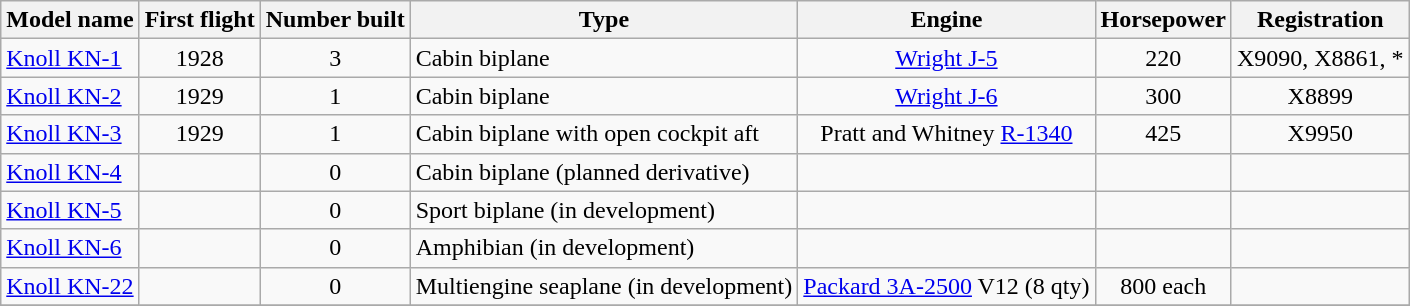<table class="wikitable sortable">
<tr>
<th>Model name</th>
<th>First flight</th>
<th>Number built</th>
<th>Type</th>
<th>Engine</th>
<th>Horsepower</th>
<th>Registration</th>
</tr>
<tr>
<td align=left><a href='#'>Knoll KN-1</a></td>
<td align=center>1928</td>
<td align=center>3</td>
<td align=left>Cabin biplane</td>
<td align=center><a href='#'>Wright J-5</a></td>
<td align=center>220</td>
<td align=left>X9090, X8861, *</td>
</tr>
<tr>
<td align=left><a href='#'>Knoll KN-2</a></td>
<td align=center>1929</td>
<td align=center>1</td>
<td align=left>Cabin biplane</td>
<td align=center><a href='#'>Wright J-6</a></td>
<td align=center>300</td>
<td align=center>X8899</td>
</tr>
<tr>
<td align=left><a href='#'>Knoll KN-3</a></td>
<td align=center>1929</td>
<td align=center>1</td>
<td align=left>Cabin biplane with open cockpit aft</td>
<td align=center>Pratt and Whitney <a href='#'>R-1340</a></td>
<td align=center>425</td>
<td align=center>X9950</td>
</tr>
<tr>
<td align=left><a href='#'>Knoll KN-4</a></td>
<td align=center></td>
<td align=center>0</td>
<td align=left>Cabin biplane (planned derivative)</td>
<td align=center></td>
<td align=center></td>
<td align=center></td>
</tr>
<tr>
<td align=left><a href='#'>Knoll KN-5</a></td>
<td align=center></td>
<td align=center>0</td>
<td align=left>Sport biplane (in development)</td>
<td align=center></td>
<td align=center></td>
<td align=left></td>
</tr>
<tr>
<td align=left><a href='#'>Knoll KN-6</a></td>
<td align=center></td>
<td align=center>0</td>
<td align=left>Amphibian (in development)</td>
<td align=center></td>
<td align=center></td>
<td align=left></td>
</tr>
<tr>
<td align=left><a href='#'>Knoll KN-22</a></td>
<td align=center></td>
<td align=center>0</td>
<td align=left>Multiengine seaplane (in development)</td>
<td align=center><a href='#'>Packard 3A-2500</a> V12 (8 qty)</td>
<td align=center>800 each</td>
<td align=left></td>
</tr>
<tr>
</tr>
</table>
